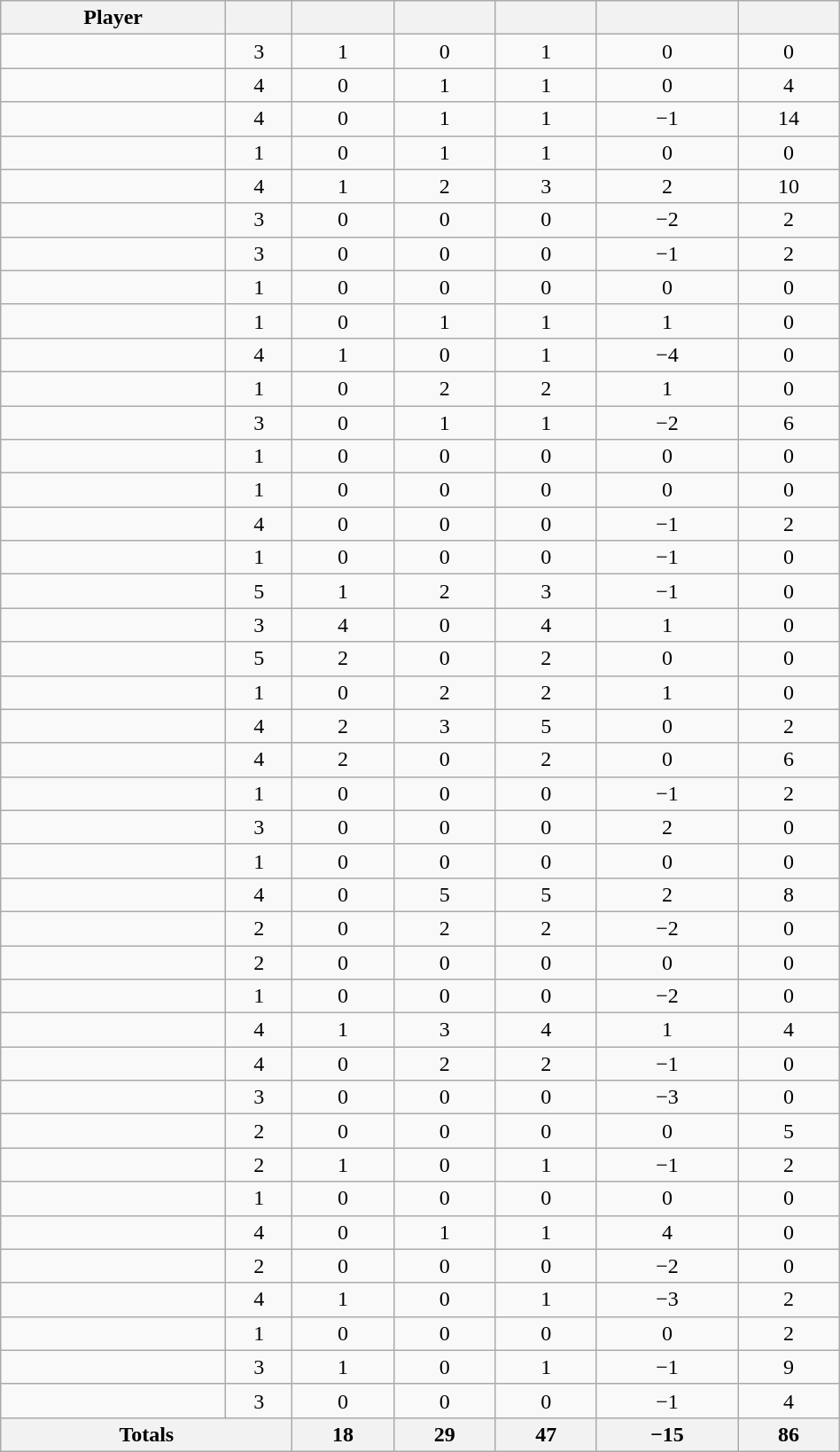<table class="wikitable sortable" style="width:50%; text-align:center;">
<tr>
<th>Player</th>
<th></th>
<th></th>
<th></th>
<th></th>
<th data-sort-type="number"></th>
<th></th>
</tr>
<tr>
<td></td>
<td>3</td>
<td>1</td>
<td>0</td>
<td>1</td>
<td>0</td>
<td>0</td>
</tr>
<tr>
<td></td>
<td>4</td>
<td>0</td>
<td>1</td>
<td>1</td>
<td>0</td>
<td>4</td>
</tr>
<tr>
<td></td>
<td>4</td>
<td>0</td>
<td>1</td>
<td>1</td>
<td>−1</td>
<td>14</td>
</tr>
<tr>
<td></td>
<td>1</td>
<td>0</td>
<td>1</td>
<td>1</td>
<td>0</td>
<td>0</td>
</tr>
<tr>
<td></td>
<td>4</td>
<td>1</td>
<td>2</td>
<td>3</td>
<td>2</td>
<td>10</td>
</tr>
<tr>
<td></td>
<td>3</td>
<td>0</td>
<td>0</td>
<td>0</td>
<td>−2</td>
<td>2</td>
</tr>
<tr>
<td></td>
<td>3</td>
<td>0</td>
<td>0</td>
<td>0</td>
<td>−1</td>
<td>2</td>
</tr>
<tr>
<td></td>
<td>1</td>
<td>0</td>
<td>0</td>
<td>0</td>
<td>0</td>
<td>0</td>
</tr>
<tr>
<td></td>
<td>1</td>
<td>0</td>
<td>1</td>
<td>1</td>
<td>1</td>
<td>0</td>
</tr>
<tr>
<td></td>
<td>4</td>
<td>1</td>
<td>0</td>
<td>1</td>
<td>−4</td>
<td>0</td>
</tr>
<tr>
<td></td>
<td>1</td>
<td>0</td>
<td>2</td>
<td>2</td>
<td>1</td>
<td>0</td>
</tr>
<tr>
<td></td>
<td>3</td>
<td>0</td>
<td>1</td>
<td>1</td>
<td>−2</td>
<td>6</td>
</tr>
<tr>
<td></td>
<td>1</td>
<td>0</td>
<td>0</td>
<td>0</td>
<td>0</td>
<td>0</td>
</tr>
<tr>
<td></td>
<td>1</td>
<td>0</td>
<td>0</td>
<td>0</td>
<td>0</td>
<td>0</td>
</tr>
<tr>
<td></td>
<td>4</td>
<td>0</td>
<td>0</td>
<td>0</td>
<td>−1</td>
<td>2</td>
</tr>
<tr>
<td></td>
<td>1</td>
<td>0</td>
<td>0</td>
<td>0</td>
<td>−1</td>
<td>0</td>
</tr>
<tr>
<td></td>
<td>5</td>
<td>1</td>
<td>2</td>
<td>3</td>
<td>−1</td>
<td>0</td>
</tr>
<tr>
<td></td>
<td>3</td>
<td>4</td>
<td>0</td>
<td>4</td>
<td>1</td>
<td>0</td>
</tr>
<tr>
<td></td>
<td>5</td>
<td>2</td>
<td>0</td>
<td>2</td>
<td>0</td>
<td>0</td>
</tr>
<tr>
<td></td>
<td>1</td>
<td>0</td>
<td>2</td>
<td>2</td>
<td>1</td>
<td>0</td>
</tr>
<tr>
<td></td>
<td>4</td>
<td>2</td>
<td>3</td>
<td>5</td>
<td>0</td>
<td>2</td>
</tr>
<tr>
<td></td>
<td>4</td>
<td>2</td>
<td>0</td>
<td>2</td>
<td>0</td>
<td>6</td>
</tr>
<tr>
<td></td>
<td>1</td>
<td>0</td>
<td>0</td>
<td>0</td>
<td>−1</td>
<td>2</td>
</tr>
<tr>
<td></td>
<td>3</td>
<td>0</td>
<td>0</td>
<td>0</td>
<td>2</td>
<td>0</td>
</tr>
<tr>
<td></td>
<td>1</td>
<td>0</td>
<td>0</td>
<td>0</td>
<td>0</td>
<td>0</td>
</tr>
<tr>
<td></td>
<td>4</td>
<td>0</td>
<td>5</td>
<td>5</td>
<td>2</td>
<td>8</td>
</tr>
<tr>
<td></td>
<td>2</td>
<td>0</td>
<td>2</td>
<td>2</td>
<td>−2</td>
<td>0</td>
</tr>
<tr>
<td></td>
<td>2</td>
<td>0</td>
<td>0</td>
<td>0</td>
<td>0</td>
<td>0</td>
</tr>
<tr>
<td></td>
<td>1</td>
<td>0</td>
<td>0</td>
<td>0</td>
<td>−2</td>
<td>0</td>
</tr>
<tr>
<td></td>
<td>4</td>
<td>1</td>
<td>3</td>
<td>4</td>
<td>1</td>
<td>4</td>
</tr>
<tr>
<td></td>
<td>4</td>
<td>0</td>
<td>2</td>
<td>2</td>
<td>−1</td>
<td>0</td>
</tr>
<tr>
<td></td>
<td>3</td>
<td>0</td>
<td>0</td>
<td>0</td>
<td>−3</td>
<td>0</td>
</tr>
<tr>
<td></td>
<td>2</td>
<td>0</td>
<td>0</td>
<td>0</td>
<td>0</td>
<td>5</td>
</tr>
<tr>
<td></td>
<td>2</td>
<td>1</td>
<td>0</td>
<td>1</td>
<td>−1</td>
<td>2</td>
</tr>
<tr>
<td></td>
<td>1</td>
<td>0</td>
<td>0</td>
<td>0</td>
<td>0</td>
<td>0</td>
</tr>
<tr>
<td></td>
<td>4</td>
<td>0</td>
<td>1</td>
<td>1</td>
<td>4</td>
<td>0</td>
</tr>
<tr>
<td></td>
<td>2</td>
<td>0</td>
<td>0</td>
<td>0</td>
<td>−2</td>
<td>0</td>
</tr>
<tr>
<td></td>
<td>4</td>
<td>1</td>
<td>0</td>
<td>1</td>
<td>−3</td>
<td>2</td>
</tr>
<tr>
<td></td>
<td>1</td>
<td>0</td>
<td>0</td>
<td>0</td>
<td>0</td>
<td>2</td>
</tr>
<tr>
<td></td>
<td>3</td>
<td>1</td>
<td>0</td>
<td>1</td>
<td>−1</td>
<td>9</td>
</tr>
<tr>
<td></td>
<td>3</td>
<td>0</td>
<td>0</td>
<td>0</td>
<td>−1</td>
<td>4</td>
</tr>
<tr>
<th colspan="2">Totals</th>
<th>18</th>
<th>29</th>
<th>47</th>
<th>−15</th>
<th>86</th>
</tr>
</table>
